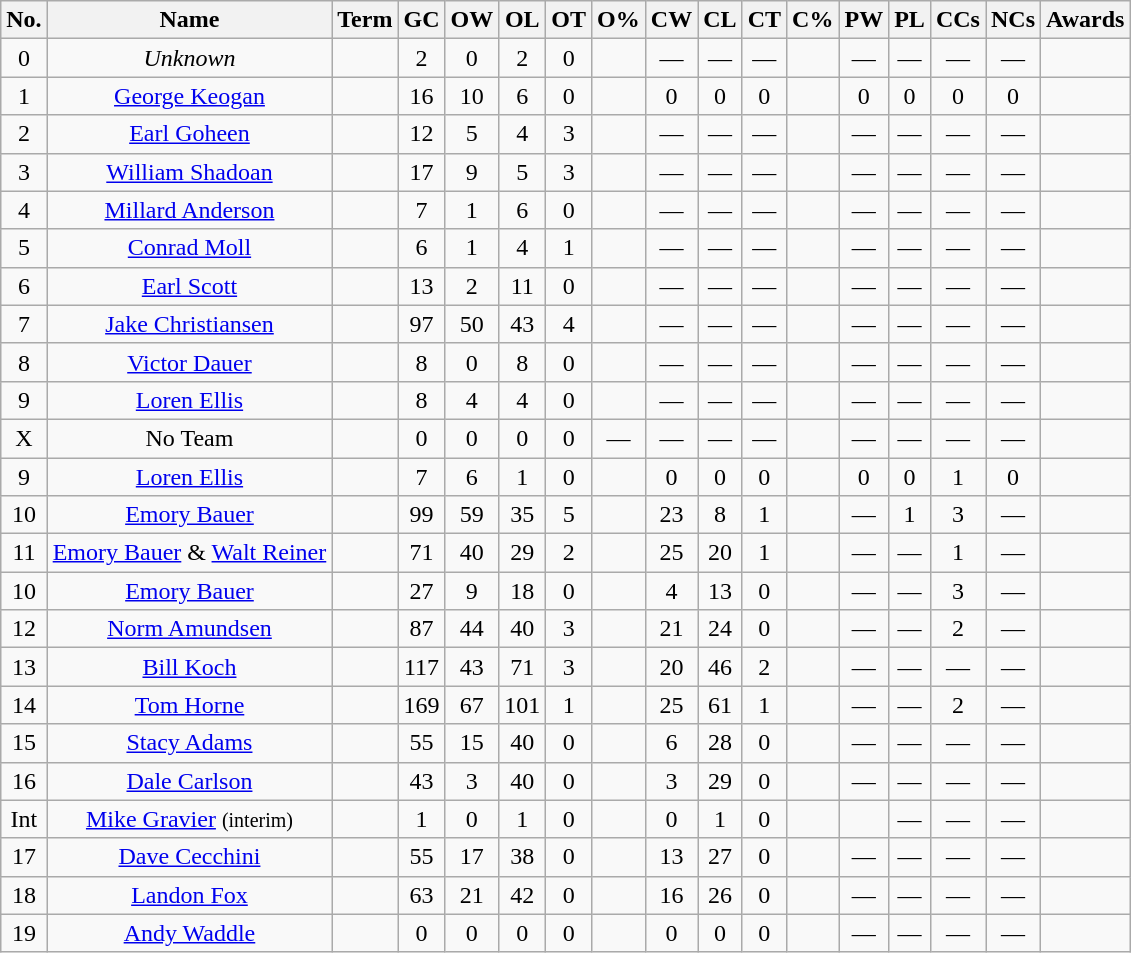<table class="wikitable sortable" style="text-align:center">
<tr>
<th>No.</th>
<th>Name</th>
<th>Term</th>
<th>GC</th>
<th>OW</th>
<th>OL</th>
<th>OT</th>
<th>O%</th>
<th>CW</th>
<th>CL</th>
<th>CT</th>
<th>C%</th>
<th>PW</th>
<th>PL</th>
<th>CCs</th>
<th>NCs</th>
<th class="unsortable">Awards</th>
</tr>
<tr>
<td>0</td>
<td><em>Unknown</em></td>
<td></td>
<td>2</td>
<td>0</td>
<td>2</td>
<td>0</td>
<td></td>
<td>—</td>
<td>—</td>
<td>—</td>
<td></td>
<td>—</td>
<td>—</td>
<td>—</td>
<td>—</td>
<td></td>
</tr>
<tr>
<td>1</td>
<td><a href='#'>George Keogan</a></td>
<td></td>
<td>16</td>
<td>10</td>
<td>6</td>
<td>0</td>
<td></td>
<td>0</td>
<td>0</td>
<td>0</td>
<td></td>
<td>0</td>
<td>0</td>
<td>0</td>
<td>0</td>
<td></td>
</tr>
<tr>
<td>2</td>
<td><a href='#'>Earl Goheen</a></td>
<td></td>
<td>12</td>
<td>5</td>
<td>4</td>
<td>3</td>
<td></td>
<td>—</td>
<td>—</td>
<td>—</td>
<td></td>
<td>—</td>
<td>—</td>
<td>—</td>
<td>—</td>
<td></td>
</tr>
<tr>
<td>3</td>
<td><a href='#'>William Shadoan</a></td>
<td></td>
<td>17</td>
<td>9</td>
<td>5</td>
<td>3</td>
<td></td>
<td>—</td>
<td>—</td>
<td>—</td>
<td></td>
<td>—</td>
<td>—</td>
<td>—</td>
<td>—</td>
<td></td>
</tr>
<tr>
<td>4</td>
<td><a href='#'>Millard Anderson</a></td>
<td></td>
<td>7</td>
<td>1</td>
<td>6</td>
<td>0</td>
<td></td>
<td>—</td>
<td>—</td>
<td>—</td>
<td></td>
<td>—</td>
<td>—</td>
<td>—</td>
<td>—</td>
<td></td>
</tr>
<tr>
<td>5</td>
<td><a href='#'>Conrad Moll</a></td>
<td></td>
<td>6</td>
<td>1</td>
<td>4</td>
<td>1</td>
<td></td>
<td>—</td>
<td>—</td>
<td>—</td>
<td></td>
<td>—</td>
<td>—</td>
<td>—</td>
<td>—</td>
<td></td>
</tr>
<tr>
<td>6</td>
<td><a href='#'>Earl Scott</a></td>
<td></td>
<td>13</td>
<td>2</td>
<td>11</td>
<td>0</td>
<td></td>
<td>—</td>
<td>—</td>
<td>—</td>
<td></td>
<td>—</td>
<td>—</td>
<td>—</td>
<td>—</td>
<td></td>
</tr>
<tr>
<td>7</td>
<td><a href='#'>Jake Christiansen</a></td>
<td></td>
<td>97</td>
<td>50</td>
<td>43</td>
<td>4</td>
<td></td>
<td>—</td>
<td>—</td>
<td>—</td>
<td></td>
<td>—</td>
<td>—</td>
<td>—</td>
<td>—</td>
<td></td>
</tr>
<tr>
<td>8</td>
<td><a href='#'>Victor Dauer</a></td>
<td></td>
<td>8</td>
<td>0</td>
<td>8</td>
<td>0</td>
<td></td>
<td>—</td>
<td>—</td>
<td>—</td>
<td></td>
<td>—</td>
<td>—</td>
<td>—</td>
<td>—</td>
<td></td>
</tr>
<tr>
<td>9</td>
<td><a href='#'>Loren Ellis</a></td>
<td></td>
<td>8</td>
<td>4</td>
<td>4</td>
<td>0</td>
<td></td>
<td>—</td>
<td>—</td>
<td>—</td>
<td></td>
<td>—</td>
<td>—</td>
<td>—</td>
<td>—</td>
<td></td>
</tr>
<tr>
<td>X</td>
<td>No Team</td>
<td></td>
<td>0</td>
<td>0</td>
<td>0</td>
<td>0</td>
<td>—</td>
<td>—</td>
<td>—</td>
<td>—</td>
<td></td>
<td>—</td>
<td>—</td>
<td>—</td>
<td>—</td>
<td></td>
</tr>
<tr>
<td>9</td>
<td><a href='#'>Loren Ellis</a></td>
<td></td>
<td>7</td>
<td>6</td>
<td>1</td>
<td>0</td>
<td></td>
<td>0</td>
<td>0</td>
<td>0</td>
<td></td>
<td>0</td>
<td>0</td>
<td>1</td>
<td>0</td>
<td></td>
</tr>
<tr>
<td>10</td>
<td><a href='#'>Emory Bauer</a></td>
<td></td>
<td>99</td>
<td>59</td>
<td>35</td>
<td>5</td>
<td></td>
<td>23</td>
<td>8</td>
<td>1</td>
<td></td>
<td>—</td>
<td>1</td>
<td>3</td>
<td>—</td>
<td></td>
</tr>
<tr>
<td>11</td>
<td><a href='#'>Emory Bauer</a> & <a href='#'>Walt Reiner</a></td>
<td></td>
<td>71</td>
<td>40</td>
<td>29</td>
<td>2</td>
<td></td>
<td>25</td>
<td>20</td>
<td>1</td>
<td></td>
<td>—</td>
<td>—</td>
<td>1</td>
<td>—</td>
<td></td>
</tr>
<tr>
<td>10</td>
<td><a href='#'>Emory Bauer</a></td>
<td></td>
<td>27</td>
<td>9</td>
<td>18</td>
<td>0</td>
<td></td>
<td>4</td>
<td>13</td>
<td>0</td>
<td></td>
<td>—</td>
<td>—</td>
<td>3</td>
<td>—</td>
<td></td>
</tr>
<tr>
<td>12</td>
<td><a href='#'>Norm Amundsen</a></td>
<td></td>
<td>87</td>
<td>44</td>
<td>40</td>
<td>3</td>
<td></td>
<td>21</td>
<td>24</td>
<td>0</td>
<td></td>
<td>—</td>
<td>—</td>
<td>2</td>
<td>—</td>
<td></td>
</tr>
<tr>
<td>13</td>
<td><a href='#'>Bill Koch</a></td>
<td></td>
<td>117</td>
<td>43</td>
<td>71</td>
<td>3</td>
<td></td>
<td>20</td>
<td>46</td>
<td>2</td>
<td></td>
<td>—</td>
<td>—</td>
<td>—</td>
<td>—</td>
<td></td>
</tr>
<tr>
<td>14</td>
<td><a href='#'>Tom Horne</a></td>
<td></td>
<td>169</td>
<td>67</td>
<td>101</td>
<td>1</td>
<td></td>
<td>25</td>
<td>61</td>
<td>1</td>
<td></td>
<td>—</td>
<td>—</td>
<td>2</td>
<td>—</td>
<td></td>
</tr>
<tr>
<td>15</td>
<td><a href='#'>Stacy Adams</a></td>
<td></td>
<td>55</td>
<td>15</td>
<td>40</td>
<td>0</td>
<td></td>
<td>6</td>
<td>28</td>
<td>0</td>
<td></td>
<td>—</td>
<td>—</td>
<td>—</td>
<td>—</td>
<td></td>
</tr>
<tr>
<td>16</td>
<td><a href='#'>Dale Carlson</a></td>
<td></td>
<td>43</td>
<td>3</td>
<td>40</td>
<td>0</td>
<td></td>
<td>3</td>
<td>29</td>
<td>0</td>
<td></td>
<td>—</td>
<td>—</td>
<td>—</td>
<td>—</td>
<td></td>
</tr>
<tr>
<td>Int</td>
<td><a href='#'>Mike Gravier</a> <small>(interim)</small></td>
<td></td>
<td>1</td>
<td>0</td>
<td>1</td>
<td>0</td>
<td></td>
<td>0</td>
<td>1</td>
<td>0</td>
<td></td>
<td></td>
<td>—</td>
<td>—</td>
<td>—</td>
<td></td>
</tr>
<tr>
<td>17</td>
<td><a href='#'>Dave Cecchini</a></td>
<td></td>
<td>55</td>
<td>17</td>
<td>38</td>
<td>0</td>
<td></td>
<td>13</td>
<td>27</td>
<td>0</td>
<td></td>
<td>—</td>
<td>—</td>
<td>—</td>
<td>—</td>
<td></td>
</tr>
<tr>
<td>18</td>
<td><a href='#'>Landon Fox</a></td>
<td></td>
<td>63</td>
<td>21</td>
<td>42</td>
<td>0</td>
<td></td>
<td>16</td>
<td>26</td>
<td>0</td>
<td></td>
<td>—</td>
<td>—</td>
<td>—</td>
<td>—</td>
<td></td>
</tr>
<tr>
<td>19</td>
<td><a href='#'>Andy Waddle</a></td>
<td></td>
<td>0</td>
<td>0</td>
<td>0</td>
<td>0</td>
<td></td>
<td>0</td>
<td>0</td>
<td>0</td>
<td></td>
<td>—</td>
<td>—</td>
<td>—</td>
<td>—</td>
<td></td>
</tr>
</table>
